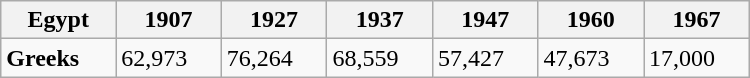<table class="wikitable" style="margin-left: auto; margin-right: auto; border: none; width: 500px">
<tr>
<th scope="col">Egypt</th>
<th scope="col">1907</th>
<th scope="col">1927</th>
<th scope="col">1937</th>
<th scope="col">1947</th>
<th scope="col">1960</th>
<th scope="col">1967</th>
</tr>
<tr>
<td><strong>Greeks</strong></td>
<td>62,973</td>
<td>76,264</td>
<td>68,559</td>
<td>57,427</td>
<td>47,673</td>
<td>17,000</td>
</tr>
</table>
